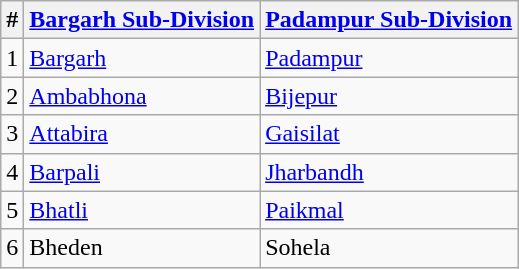<table class="wikitable">
<tr>
<th>#</th>
<th><a href='#'>Bargarh Sub-Division</a></th>
<th><a href='#'>Padampur Sub-Division</a></th>
</tr>
<tr>
<td>1</td>
<td><a href='#'>Bargarh</a></td>
<td><a href='#'>Padampur</a></td>
</tr>
<tr>
<td>2</td>
<td><a href='#'>Ambabhona</a></td>
<td><a href='#'>Bijepur</a></td>
</tr>
<tr>
<td>3</td>
<td><a href='#'>Attabira</a></td>
<td><a href='#'>Gaisilat</a></td>
</tr>
<tr>
<td>4</td>
<td><a href='#'>Barpali</a></td>
<td><a href='#'>Jharbandh</a></td>
</tr>
<tr>
<td>5</td>
<td><a href='#'>Bhatli</a></td>
<td><a href='#'>Paikmal</a></td>
</tr>
<tr>
<td>6</td>
<td>Bheden</td>
<td>Sohela</td>
</tr>
</table>
